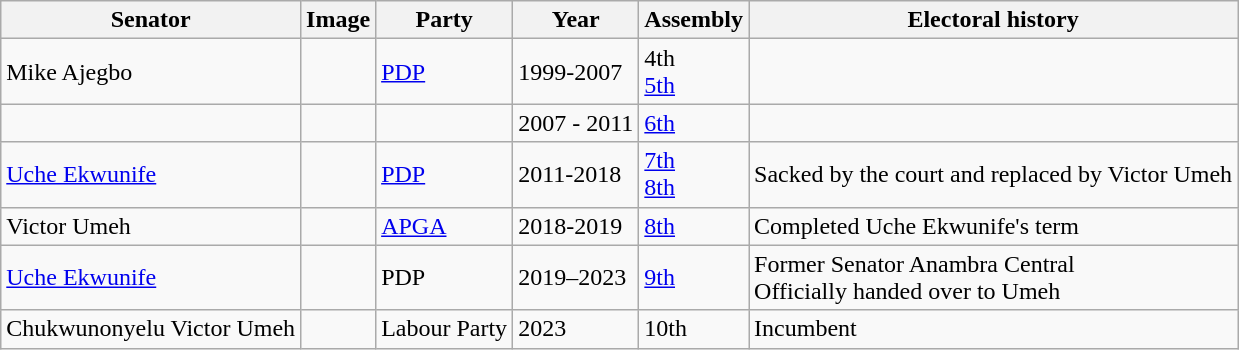<table class="wikitable">
<tr>
<th>Senator</th>
<th>Image</th>
<th>Party</th>
<th>Year</th>
<th>Assembly</th>
<th>Electoral history</th>
</tr>
<tr>
<td>Mike Ajegbo</td>
<td></td>
<td><a href='#'>PDP</a></td>
<td>1999-2007</td>
<td>4th<br><a href='#'>5th</a></td>
<td></td>
</tr>
<tr>
<td></td>
<td></td>
<td></td>
<td>2007 - 2011</td>
<td><a href='#'>6th</a></td>
<td></td>
</tr>
<tr>
<td><a href='#'>Uche Ekwunife</a></td>
<td></td>
<td><a href='#'>PDP</a></td>
<td>2011-2018</td>
<td><a href='#'>7th</a><br><a href='#'>8th</a></td>
<td>Sacked by the court and replaced by Victor Umeh</td>
</tr>
<tr>
<td>Victor Umeh</td>
<td></td>
<td><a href='#'>APGA</a></td>
<td>2018-2019</td>
<td><a href='#'>8th</a></td>
<td>Completed Uche Ekwunife's term</td>
</tr>
<tr>
<td><a href='#'>Uche Ekwunife</a></td>
<td></td>
<td>PDP</td>
<td>2019–2023</td>
<td><a href='#'>9th</a></td>
<td>Former Senator Anambra Central<br>Officially handed over to Umeh</td>
</tr>
<tr>
<td>Chukwunonyelu Victor Umeh</td>
<td></td>
<td>Labour Party</td>
<td>2023</td>
<td>10th</td>
<td>Incumbent</td>
</tr>
</table>
